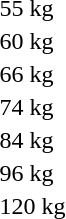<table>
<tr>
<td>55 kg<br></td>
<td></td>
<td></td>
<td></td>
</tr>
<tr>
<td>60 kg<br></td>
<td></td>
<td></td>
<td></td>
</tr>
<tr>
<td>66 kg<br></td>
<td></td>
<td></td>
<td></td>
</tr>
<tr>
<td>74 kg<br></td>
<td></td>
<td></td>
<td></td>
</tr>
<tr>
<td>84 kg<br></td>
<td></td>
<td></td>
<td></td>
</tr>
<tr>
<td>96 kg<br></td>
<td></td>
<td></td>
<td></td>
</tr>
<tr>
<td>120 kg<br></td>
<td></td>
<td></td>
<td></td>
</tr>
</table>
